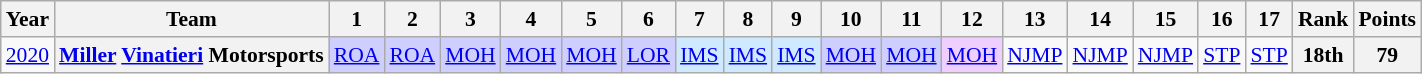<table class="wikitable" style="text-align:center; font-size:90%">
<tr>
<th>Year</th>
<th>Team</th>
<th>1</th>
<th>2</th>
<th>3</th>
<th>4</th>
<th>5</th>
<th>6</th>
<th>7</th>
<th>8</th>
<th>9</th>
<th>10</th>
<th>11</th>
<th>12</th>
<th>13</th>
<th>14</th>
<th>15</th>
<th>16</th>
<th>17</th>
<th>Rank</th>
<th>Points</th>
</tr>
<tr>
<td><a href='#'>2020</a></td>
<th><a href='#'>Miller</a> <a href='#'>Vinatieri</a> Motorsports</th>
<td style="background:#CFCFFF;"><a href='#'>ROA</a><br></td>
<td style="background:#CFCFFF;"><a href='#'>ROA</a><br></td>
<td style="background:#CFCFFF;"><a href='#'>MOH</a><br></td>
<td style="background:#CFCFFF;"><a href='#'>MOH</a><br></td>
<td style="background:#CFCFFF;"><a href='#'>MOH</a><br></td>
<td style="background:#CFCFFF;"><a href='#'>LOR</a><br></td>
<td style="background:#CFEAFF;"><a href='#'>IMS</a><br></td>
<td style="background:#CFEAFF;"><a href='#'>IMS</a><br></td>
<td style="background:#CFEAFF;"><a href='#'>IMS</a><br></td>
<td style="background:#CFCFFF;"><a href='#'>MOH</a><br></td>
<td style="background:#CFCFFF;"><a href='#'>MOH</a><br></td>
<td style="background:#EFCFFF;"><a href='#'>MOH</a><br></td>
<td><a href='#'>NJMP</a><br></td>
<td><a href='#'>NJMP</a><br></td>
<td><a href='#'>NJMP</a><br></td>
<td><a href='#'>STP</a><br></td>
<td><a href='#'>STP</a><br></td>
<th>18th</th>
<th>79</th>
</tr>
</table>
